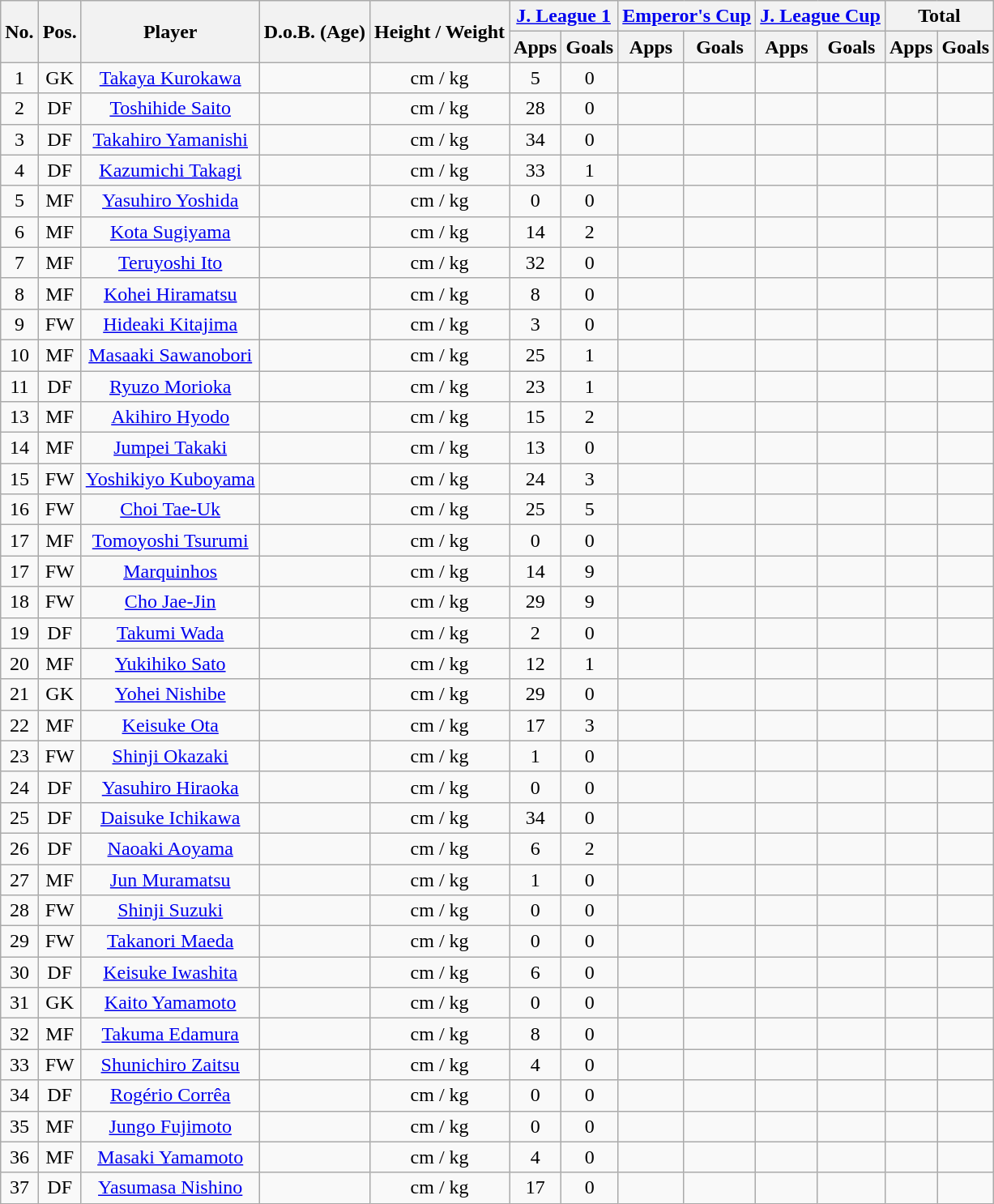<table class="wikitable" style="text-align:center;">
<tr>
<th rowspan="2">No.</th>
<th rowspan="2">Pos.</th>
<th rowspan="2">Player</th>
<th rowspan="2">D.o.B. (Age)</th>
<th rowspan="2">Height / Weight</th>
<th colspan="2"><a href='#'>J. League 1</a></th>
<th colspan="2"><a href='#'>Emperor's Cup</a></th>
<th colspan="2"><a href='#'>J. League Cup</a></th>
<th colspan="2">Total</th>
</tr>
<tr>
<th>Apps</th>
<th>Goals</th>
<th>Apps</th>
<th>Goals</th>
<th>Apps</th>
<th>Goals</th>
<th>Apps</th>
<th>Goals</th>
</tr>
<tr>
<td>1</td>
<td>GK</td>
<td><a href='#'>Takaya Kurokawa</a></td>
<td></td>
<td>cm / kg</td>
<td>5</td>
<td>0</td>
<td></td>
<td></td>
<td></td>
<td></td>
<td></td>
<td></td>
</tr>
<tr>
<td>2</td>
<td>DF</td>
<td><a href='#'>Toshihide Saito</a></td>
<td></td>
<td>cm / kg</td>
<td>28</td>
<td>0</td>
<td></td>
<td></td>
<td></td>
<td></td>
<td></td>
<td></td>
</tr>
<tr>
<td>3</td>
<td>DF</td>
<td><a href='#'>Takahiro Yamanishi</a></td>
<td></td>
<td>cm / kg</td>
<td>34</td>
<td>0</td>
<td></td>
<td></td>
<td></td>
<td></td>
<td></td>
<td></td>
</tr>
<tr>
<td>4</td>
<td>DF</td>
<td><a href='#'>Kazumichi Takagi</a></td>
<td></td>
<td>cm / kg</td>
<td>33</td>
<td>1</td>
<td></td>
<td></td>
<td></td>
<td></td>
<td></td>
<td></td>
</tr>
<tr>
<td>5</td>
<td>MF</td>
<td><a href='#'>Yasuhiro Yoshida</a></td>
<td></td>
<td>cm / kg</td>
<td>0</td>
<td>0</td>
<td></td>
<td></td>
<td></td>
<td></td>
<td></td>
<td></td>
</tr>
<tr>
<td>6</td>
<td>MF</td>
<td><a href='#'>Kota Sugiyama</a></td>
<td></td>
<td>cm / kg</td>
<td>14</td>
<td>2</td>
<td></td>
<td></td>
<td></td>
<td></td>
<td></td>
<td></td>
</tr>
<tr>
<td>7</td>
<td>MF</td>
<td><a href='#'>Teruyoshi Ito</a></td>
<td></td>
<td>cm / kg</td>
<td>32</td>
<td>0</td>
<td></td>
<td></td>
<td></td>
<td></td>
<td></td>
<td></td>
</tr>
<tr>
<td>8</td>
<td>MF</td>
<td><a href='#'>Kohei Hiramatsu</a></td>
<td></td>
<td>cm / kg</td>
<td>8</td>
<td>0</td>
<td></td>
<td></td>
<td></td>
<td></td>
<td></td>
<td></td>
</tr>
<tr>
<td>9</td>
<td>FW</td>
<td><a href='#'>Hideaki Kitajima</a></td>
<td></td>
<td>cm / kg</td>
<td>3</td>
<td>0</td>
<td></td>
<td></td>
<td></td>
<td></td>
<td></td>
<td></td>
</tr>
<tr>
<td>10</td>
<td>MF</td>
<td><a href='#'>Masaaki Sawanobori</a></td>
<td></td>
<td>cm / kg</td>
<td>25</td>
<td>1</td>
<td></td>
<td></td>
<td></td>
<td></td>
<td></td>
<td></td>
</tr>
<tr>
<td>11</td>
<td>DF</td>
<td><a href='#'>Ryuzo Morioka</a></td>
<td></td>
<td>cm / kg</td>
<td>23</td>
<td>1</td>
<td></td>
<td></td>
<td></td>
<td></td>
<td></td>
<td></td>
</tr>
<tr>
<td>13</td>
<td>MF</td>
<td><a href='#'>Akihiro Hyodo</a></td>
<td></td>
<td>cm / kg</td>
<td>15</td>
<td>2</td>
<td></td>
<td></td>
<td></td>
<td></td>
<td></td>
<td></td>
</tr>
<tr>
<td>14</td>
<td>MF</td>
<td><a href='#'>Jumpei Takaki</a></td>
<td></td>
<td>cm / kg</td>
<td>13</td>
<td>0</td>
<td></td>
<td></td>
<td></td>
<td></td>
<td></td>
<td></td>
</tr>
<tr>
<td>15</td>
<td>FW</td>
<td><a href='#'>Yoshikiyo Kuboyama</a></td>
<td></td>
<td>cm / kg</td>
<td>24</td>
<td>3</td>
<td></td>
<td></td>
<td></td>
<td></td>
<td></td>
<td></td>
</tr>
<tr>
<td>16</td>
<td>FW</td>
<td><a href='#'>Choi Tae-Uk</a></td>
<td></td>
<td>cm / kg</td>
<td>25</td>
<td>5</td>
<td></td>
<td></td>
<td></td>
<td></td>
<td></td>
<td></td>
</tr>
<tr>
<td>17</td>
<td>MF</td>
<td><a href='#'>Tomoyoshi Tsurumi</a></td>
<td></td>
<td>cm / kg</td>
<td>0</td>
<td>0</td>
<td></td>
<td></td>
<td></td>
<td></td>
<td></td>
<td></td>
</tr>
<tr>
<td>17</td>
<td>FW</td>
<td><a href='#'>Marquinhos</a></td>
<td></td>
<td>cm / kg</td>
<td>14</td>
<td>9</td>
<td></td>
<td></td>
<td></td>
<td></td>
<td></td>
<td></td>
</tr>
<tr>
<td>18</td>
<td>FW</td>
<td><a href='#'>Cho Jae-Jin</a></td>
<td></td>
<td>cm / kg</td>
<td>29</td>
<td>9</td>
<td></td>
<td></td>
<td></td>
<td></td>
<td></td>
<td></td>
</tr>
<tr>
<td>19</td>
<td>DF</td>
<td><a href='#'>Takumi Wada</a></td>
<td></td>
<td>cm / kg</td>
<td>2</td>
<td>0</td>
<td></td>
<td></td>
<td></td>
<td></td>
<td></td>
<td></td>
</tr>
<tr>
<td>20</td>
<td>MF</td>
<td><a href='#'>Yukihiko Sato</a></td>
<td></td>
<td>cm / kg</td>
<td>12</td>
<td>1</td>
<td></td>
<td></td>
<td></td>
<td></td>
<td></td>
<td></td>
</tr>
<tr>
<td>21</td>
<td>GK</td>
<td><a href='#'>Yohei Nishibe</a></td>
<td></td>
<td>cm / kg</td>
<td>29</td>
<td>0</td>
<td></td>
<td></td>
<td></td>
<td></td>
<td></td>
<td></td>
</tr>
<tr>
<td>22</td>
<td>MF</td>
<td><a href='#'>Keisuke Ota</a></td>
<td></td>
<td>cm / kg</td>
<td>17</td>
<td>3</td>
<td></td>
<td></td>
<td></td>
<td></td>
<td></td>
<td></td>
</tr>
<tr>
<td>23</td>
<td>FW</td>
<td><a href='#'>Shinji Okazaki</a></td>
<td></td>
<td>cm / kg</td>
<td>1</td>
<td>0</td>
<td></td>
<td></td>
<td></td>
<td></td>
<td></td>
<td></td>
</tr>
<tr>
<td>24</td>
<td>DF</td>
<td><a href='#'>Yasuhiro Hiraoka</a></td>
<td></td>
<td>cm / kg</td>
<td>0</td>
<td>0</td>
<td></td>
<td></td>
<td></td>
<td></td>
<td></td>
<td></td>
</tr>
<tr>
<td>25</td>
<td>DF</td>
<td><a href='#'>Daisuke Ichikawa</a></td>
<td></td>
<td>cm / kg</td>
<td>34</td>
<td>0</td>
<td></td>
<td></td>
<td></td>
<td></td>
<td></td>
<td></td>
</tr>
<tr>
<td>26</td>
<td>DF</td>
<td><a href='#'>Naoaki Aoyama</a></td>
<td></td>
<td>cm / kg</td>
<td>6</td>
<td>2</td>
<td></td>
<td></td>
<td></td>
<td></td>
<td></td>
<td></td>
</tr>
<tr>
<td>27</td>
<td>MF</td>
<td><a href='#'>Jun Muramatsu</a></td>
<td></td>
<td>cm / kg</td>
<td>1</td>
<td>0</td>
<td></td>
<td></td>
<td></td>
<td></td>
<td></td>
<td></td>
</tr>
<tr>
<td>28</td>
<td>FW</td>
<td><a href='#'>Shinji Suzuki</a></td>
<td></td>
<td>cm / kg</td>
<td>0</td>
<td>0</td>
<td></td>
<td></td>
<td></td>
<td></td>
<td></td>
<td></td>
</tr>
<tr>
<td>29</td>
<td>FW</td>
<td><a href='#'>Takanori Maeda</a></td>
<td></td>
<td>cm / kg</td>
<td>0</td>
<td>0</td>
<td></td>
<td></td>
<td></td>
<td></td>
<td></td>
<td></td>
</tr>
<tr>
<td>30</td>
<td>DF</td>
<td><a href='#'>Keisuke Iwashita</a></td>
<td></td>
<td>cm / kg</td>
<td>6</td>
<td>0</td>
<td></td>
<td></td>
<td></td>
<td></td>
<td></td>
<td></td>
</tr>
<tr>
<td>31</td>
<td>GK</td>
<td><a href='#'>Kaito Yamamoto</a></td>
<td></td>
<td>cm / kg</td>
<td>0</td>
<td>0</td>
<td></td>
<td></td>
<td></td>
<td></td>
<td></td>
<td></td>
</tr>
<tr>
<td>32</td>
<td>MF</td>
<td><a href='#'>Takuma Edamura</a></td>
<td></td>
<td>cm / kg</td>
<td>8</td>
<td>0</td>
<td></td>
<td></td>
<td></td>
<td></td>
<td></td>
<td></td>
</tr>
<tr>
<td>33</td>
<td>FW</td>
<td><a href='#'>Shunichiro Zaitsu</a></td>
<td></td>
<td>cm / kg</td>
<td>4</td>
<td>0</td>
<td></td>
<td></td>
<td></td>
<td></td>
<td></td>
<td></td>
</tr>
<tr>
<td>34</td>
<td>DF</td>
<td><a href='#'>Rogério Corrêa</a></td>
<td></td>
<td>cm / kg</td>
<td>0</td>
<td>0</td>
<td></td>
<td></td>
<td></td>
<td></td>
<td></td>
<td></td>
</tr>
<tr>
<td>35</td>
<td>MF</td>
<td><a href='#'>Jungo Fujimoto</a></td>
<td></td>
<td>cm / kg</td>
<td>0</td>
<td>0</td>
<td></td>
<td></td>
<td></td>
<td></td>
<td></td>
<td></td>
</tr>
<tr>
<td>36</td>
<td>MF</td>
<td><a href='#'>Masaki Yamamoto</a></td>
<td></td>
<td>cm / kg</td>
<td>4</td>
<td>0</td>
<td></td>
<td></td>
<td></td>
<td></td>
<td></td>
<td></td>
</tr>
<tr>
<td>37</td>
<td>DF</td>
<td><a href='#'>Yasumasa Nishino</a></td>
<td></td>
<td>cm / kg</td>
<td>17</td>
<td>0</td>
<td></td>
<td></td>
<td></td>
<td></td>
<td></td>
<td></td>
</tr>
</table>
